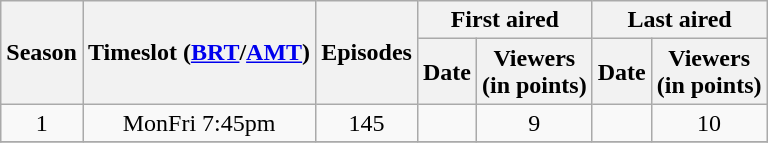<table class="wikitable" style="text-align: center">
<tr>
<th scope="col" rowspan="2">Season</th>
<th scope="col" rowspan="2">Timeslot (<a href='#'>BRT</a>/<a href='#'>AMT</a>)</th>
<th scope="col" rowspan="2" colspan="1">Episodes</th>
<th scope="col" colspan="2">First aired</th>
<th scope="col" colspan="2">Last aired</th>
</tr>
<tr>
<th scope="col">Date</th>
<th scope="col">Viewers<br>(in points)</th>
<th scope="col">Date</th>
<th scope="col">Viewers<br>(in points)</th>
</tr>
<tr>
<td>1</td>
<td>MonFri 7:45pm</td>
<td>145</td>
<td></td>
<td>9</td>
<td></td>
<td>10</td>
</tr>
<tr>
</tr>
</table>
